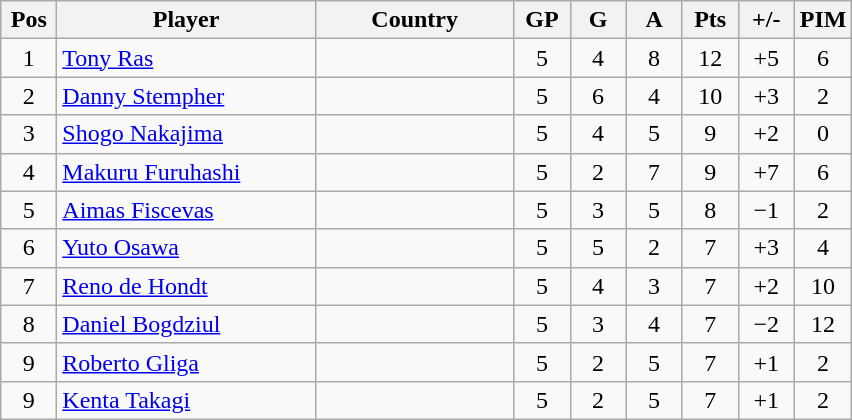<table class="wikitable sortable" style="text-align: center;">
<tr>
<th width=30>Pos</th>
<th width=165>Player</th>
<th width=125>Country</th>
<th width=30>GP</th>
<th width=30>G</th>
<th width=30>A</th>
<th width=30>Pts</th>
<th width=30>+/-</th>
<th width=30>PIM</th>
</tr>
<tr>
<td>1</td>
<td align=left><a href='#'>Tony Ras</a></td>
<td align=left></td>
<td>5</td>
<td>4</td>
<td>8</td>
<td>12</td>
<td>+5</td>
<td>6</td>
</tr>
<tr>
<td>2</td>
<td align=left><a href='#'>Danny Stempher</a></td>
<td align=left></td>
<td>5</td>
<td>6</td>
<td>4</td>
<td>10</td>
<td>+3</td>
<td>2</td>
</tr>
<tr>
<td>3</td>
<td align=left><a href='#'>Shogo Nakajima</a></td>
<td align=left></td>
<td>5</td>
<td>4</td>
<td>5</td>
<td>9</td>
<td>+2</td>
<td>0</td>
</tr>
<tr>
<td>4</td>
<td align=left><a href='#'>Makuru Furuhashi</a></td>
<td align=left></td>
<td>5</td>
<td>2</td>
<td>7</td>
<td>9</td>
<td>+7</td>
<td>6</td>
</tr>
<tr>
<td>5</td>
<td align=left><a href='#'>Aimas Fiscevas</a></td>
<td align=left></td>
<td>5</td>
<td>3</td>
<td>5</td>
<td>8</td>
<td>−1</td>
<td>2</td>
</tr>
<tr>
<td>6</td>
<td align=left><a href='#'>Yuto Osawa</a></td>
<td align=left></td>
<td>5</td>
<td>5</td>
<td>2</td>
<td>7</td>
<td>+3</td>
<td>4</td>
</tr>
<tr>
<td>7</td>
<td align=left><a href='#'>Reno de Hondt</a></td>
<td align=left></td>
<td>5</td>
<td>4</td>
<td>3</td>
<td>7</td>
<td>+2</td>
<td>10</td>
</tr>
<tr>
<td>8</td>
<td align=left><a href='#'>Daniel Bogdziul</a></td>
<td align=left></td>
<td>5</td>
<td>3</td>
<td>4</td>
<td>7</td>
<td>−2</td>
<td>12</td>
</tr>
<tr>
<td>9</td>
<td align=left><a href='#'>Roberto Gliga</a></td>
<td align=left></td>
<td>5</td>
<td>2</td>
<td>5</td>
<td>7</td>
<td>+1</td>
<td>2</td>
</tr>
<tr>
<td>9</td>
<td align=left><a href='#'>Kenta Takagi</a></td>
<td align=left></td>
<td>5</td>
<td>2</td>
<td>5</td>
<td>7</td>
<td>+1</td>
<td>2</td>
</tr>
</table>
